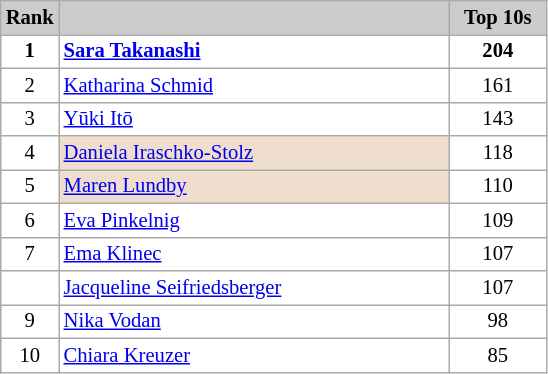<table class="wikitable plainrowheaders" style="background:#fff; font-size:86%; line-height:16px; border:grey solid 1px; border-collapse:collapse;">
<tr style="background:#ccc; text-align:center;">
<th style="background:#ccc;">Rank</th>
<th style="background:#ccc;" width="254"></th>
<th style="background:#ccc;" width="58">Top 10s</th>
</tr>
<tr>
<td align=center><strong>1</strong></td>
<td> <strong><a href='#'>Sara Takanashi</a></strong></td>
<td align=center><strong>204</strong></td>
</tr>
<tr>
<td align=center>2</td>
<td> <a href='#'>Katharina Schmid</a></td>
<td align=center>161</td>
</tr>
<tr>
<td align=center>3</td>
<td> <a href='#'>Yūki Itō</a></td>
<td align=center>143</td>
</tr>
<tr>
<td align=center>4</td>
<td bgcolor=#EFDECD> <a href='#'>Daniela Iraschko-Stolz</a></td>
<td align=center>118</td>
</tr>
<tr>
<td align=center>5</td>
<td bgcolor=#EFDECD> <a href='#'>Maren Lundby</a></td>
<td align=center>110</td>
</tr>
<tr>
<td align=center>6</td>
<td> <a href='#'>Eva Pinkelnig</a></td>
<td align=center>109</td>
</tr>
<tr>
<td align=center>7</td>
<td> <a href='#'>Ema Klinec</a></td>
<td align=center>107</td>
</tr>
<tr>
<td align=center></td>
<td> <a href='#'>Jacqueline Seifriedsberger</a></td>
<td align=center>107</td>
</tr>
<tr>
<td align=center>9</td>
<td> <a href='#'>Nika Vodan</a></td>
<td align=center>98</td>
</tr>
<tr>
<td align=center>10</td>
<td> <a href='#'>Chiara Kreuzer</a></td>
<td align=center>85</td>
</tr>
</table>
